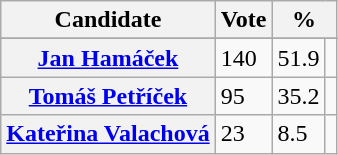<table class="wikitable">
<tr>
<th>Candidate</th>
<th>Vote</th>
<th colspan=3>%</th>
</tr>
<tr>
</tr>
<tr>
<th><a href='#'>Jan Hamáček</a></th>
<td>140</td>
<td>51.9</td>
<td></td>
</tr>
<tr>
<th><a href='#'>Tomáš Petříček</a></th>
<td>95</td>
<td>35.2</td>
<td></td>
</tr>
<tr>
<th><a href='#'>Kateřina Valachová</a></th>
<td>23</td>
<td>8.5</td>
<td></td>
</tr>
</table>
